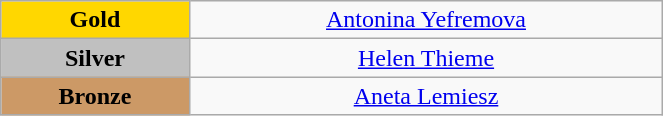<table class="wikitable" style="text-align:center; " width="35%">
<tr>
<td bgcolor="gold"><strong>Gold</strong></td>
<td><a href='#'>Antonina Yefremova</a><br>  <small><em></em></small></td>
</tr>
<tr>
<td bgcolor="silver"><strong>Silver</strong></td>
<td><a href='#'>Helen Thieme</a><br>  <small><em></em></small></td>
</tr>
<tr>
<td bgcolor="CC9966"><strong>Bronze</strong></td>
<td><a href='#'>Aneta Lemiesz</a><br>  <small><em></em></small></td>
</tr>
</table>
